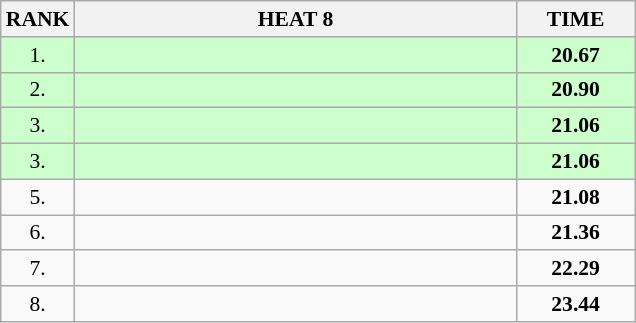<table class="wikitable" style="border-collapse: collapse; font-size: 90%;">
<tr>
<th>RANK</th>
<th style="width: 20em">HEAT 8</th>
<th style="width: 5em">TIME</th>
</tr>
<tr style="background:#ccffcc;">
<td align="center">1.</td>
<td></td>
<td align="center"><strong>20.67</strong></td>
</tr>
<tr style="background:#ccffcc;">
<td align="center">2.</td>
<td></td>
<td align="center"><strong>20.90</strong></td>
</tr>
<tr style="background:#ccffcc;">
<td align="center">3.</td>
<td></td>
<td align="center"><strong>21.06</strong></td>
</tr>
<tr style="background:#ccffcc;">
<td align="center">3.</td>
<td></td>
<td align="center"><strong>21.06</strong></td>
</tr>
<tr>
<td align="center">5.</td>
<td></td>
<td align="center"><strong>21.08</strong></td>
</tr>
<tr>
<td align="center">6.</td>
<td></td>
<td align="center"><strong>21.36</strong></td>
</tr>
<tr>
<td align="center">7.</td>
<td></td>
<td align="center"><strong>22.29</strong></td>
</tr>
<tr>
<td align="center">8.</td>
<td></td>
<td align="center"><strong>23.44</strong></td>
</tr>
</table>
